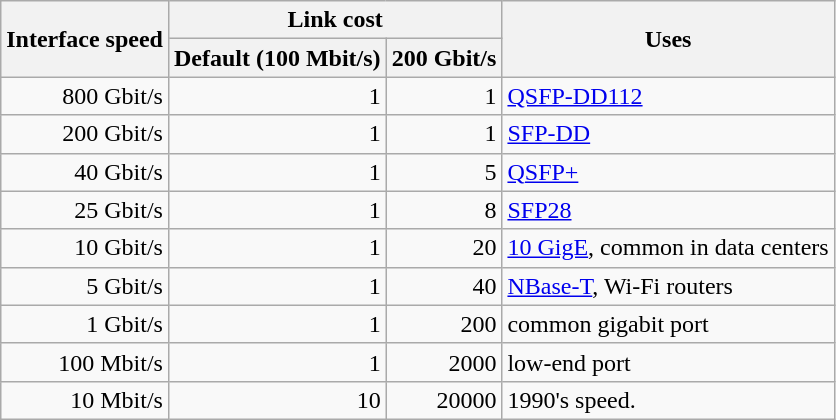<table class="wikitable mw-collapsible" style="text-align: right">
<tr>
<th scope="col" rowspan="2">Interface speed</th>
<th scope="col" colspan="2">Link cost</th>
<th scope="col" rowspan="2">Uses</th>
</tr>
<tr>
<th scope="col">Default (100 Mbit/s)</th>
<th scope="col">200 Gbit/s</th>
</tr>
<tr>
<td>800 Gbit/s</td>
<td>1</td>
<td>1</td>
<td style="text-align: left"><a href='#'>QSFP-DD112</a></td>
</tr>
<tr>
<td>200 Gbit/s</td>
<td>1</td>
<td>1</td>
<td style="text-align: left"><a href='#'>SFP-DD</a></td>
</tr>
<tr>
<td>40 Gbit/s</td>
<td>1</td>
<td>5</td>
<td style="text-align: left"><a href='#'>QSFP+</a></td>
</tr>
<tr>
<td>25 Gbit/s</td>
<td>1</td>
<td>8</td>
<td style="text-align: left"><a href='#'>SFP28</a></td>
</tr>
<tr>
<td>10 Gbit/s</td>
<td>1</td>
<td>20</td>
<td style="text-align: left"><a href='#'>10 GigE</a>, common in data centers</td>
</tr>
<tr>
<td>5 Gbit/s</td>
<td>1</td>
<td>40</td>
<td style="text-align: left"><a href='#'>NBase-T</a>, Wi-Fi routers</td>
</tr>
<tr>
<td>1 Gbit/s</td>
<td>1</td>
<td>200</td>
<td style="text-align: left">common gigabit port</td>
</tr>
<tr>
<td>100 Mbit/s</td>
<td>1</td>
<td>2000</td>
<td style="text-align: left">low-end port</td>
</tr>
<tr>
<td>10 Mbit/s</td>
<td>10</td>
<td>20000</td>
<td style="text-align: left">1990's speed.</td>
</tr>
</table>
